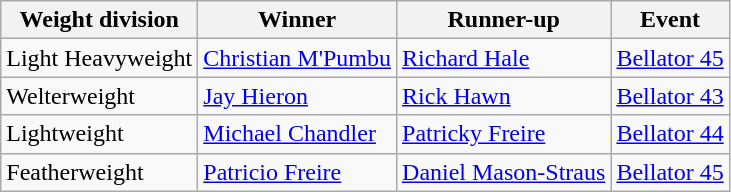<table class="wikitable">
<tr>
<th>Weight division</th>
<th>Winner</th>
<th>Runner-up</th>
<th>Event</th>
</tr>
<tr>
<td>Light Heavyweight</td>
<td><a href='#'>Christian M'Pumbu</a></td>
<td><a href='#'>Richard Hale</a></td>
<td><a href='#'>Bellator 45</a></td>
</tr>
<tr>
<td>Welterweight</td>
<td><a href='#'>Jay Hieron</a></td>
<td><a href='#'>Rick Hawn</a></td>
<td><a href='#'>Bellator 43</a></td>
</tr>
<tr>
<td>Lightweight</td>
<td><a href='#'>Michael Chandler</a></td>
<td><a href='#'>Patricky Freire</a></td>
<td><a href='#'>Bellator 44</a></td>
</tr>
<tr>
<td>Featherweight</td>
<td><a href='#'>Patricio Freire</a></td>
<td><a href='#'>Daniel Mason-Straus</a></td>
<td><a href='#'>Bellator 45</a></td>
</tr>
</table>
